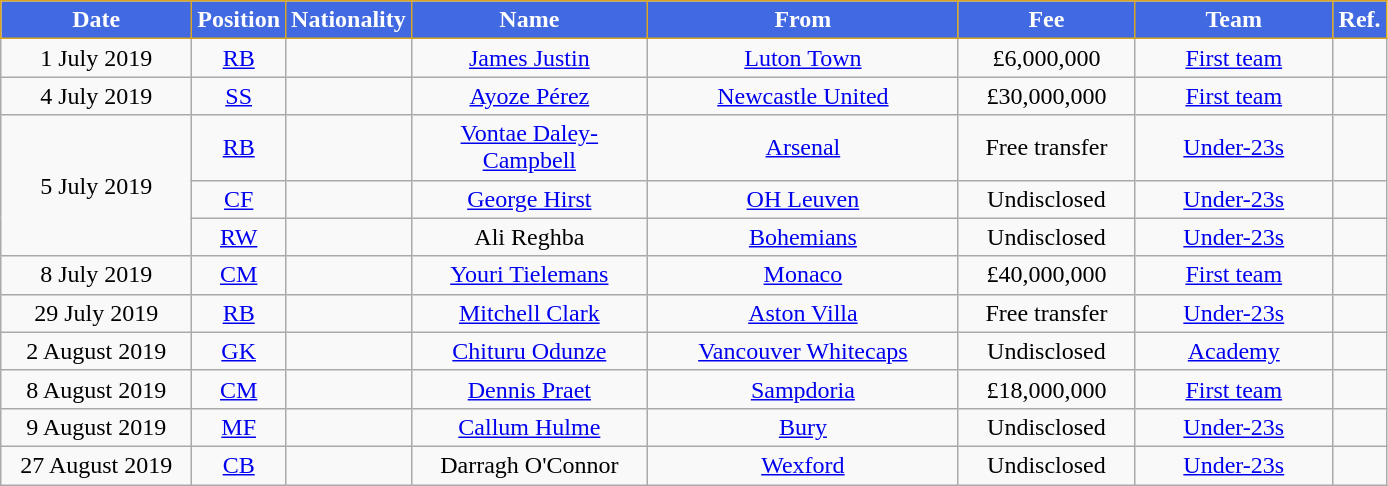<table class="wikitable" style="text-align:center">
<tr>
<th style="background:royalblue;color:white;border:1px solid goldenrod;width:120px">Date</th>
<th style="background:royalblue;color:white;border:1px solid goldenrod;width:50px">Position</th>
<th style="background:royalblue;color:white;border:1px solid goldenrod;width:50px">Nationality</th>
<th style="background:royalblue;color:white;border:1px solid goldenrod;width:150px">Name</th>
<th style="background:royalblue;color:white;border:1px solid goldenrod;width:200px">From</th>
<th style="background:royalblue;color:white;border:1px solid goldenrod;width:110px">Fee</th>
<th style="background:royalblue;color:white;border:1px solid goldenrod;width:125px">Team</th>
<th style="background:royalblue;color:white;border:1px solid goldenrod;width:25px">Ref.</th>
</tr>
<tr>
<td>1 July 2019</td>
<td><a href='#'>RB</a></td>
<td></td>
<td><a href='#'>James Justin</a></td>
<td> <a href='#'>Luton Town</a></td>
<td>£6,000,000</td>
<td><a href='#'>First team</a></td>
<td></td>
</tr>
<tr>
<td>4 July 2019</td>
<td><a href='#'>SS</a></td>
<td></td>
<td><a href='#'>Ayoze Pérez</a></td>
<td> <a href='#'>Newcastle United</a></td>
<td>£30,000,000</td>
<td><a href='#'>First team</a></td>
<td></td>
</tr>
<tr>
<td rowspan=3>5 July 2019</td>
<td><a href='#'>RB</a></td>
<td></td>
<td><a href='#'>Vontae Daley-Campbell</a></td>
<td> <a href='#'>Arsenal</a></td>
<td>Free transfer</td>
<td><a href='#'>Under-23s</a></td>
<td></td>
</tr>
<tr>
<td><a href='#'>CF</a></td>
<td></td>
<td><a href='#'>George Hirst</a></td>
<td> <a href='#'>OH Leuven</a></td>
<td>Undisclosed</td>
<td><a href='#'>Under-23s</a></td>
<td></td>
</tr>
<tr>
<td><a href='#'>RW</a></td>
<td></td>
<td>Ali Reghba</td>
<td> <a href='#'>Bohemians</a></td>
<td>Undisclosed</td>
<td><a href='#'>Under-23s</a></td>
<td></td>
</tr>
<tr>
<td>8 July 2019</td>
<td><a href='#'>CM</a></td>
<td></td>
<td><a href='#'>Youri Tielemans</a></td>
<td> <a href='#'>Monaco</a></td>
<td>£40,000,000</td>
<td><a href='#'>First team</a></td>
<td></td>
</tr>
<tr>
<td>29 July 2019</td>
<td><a href='#'>RB</a></td>
<td></td>
<td><a href='#'>Mitchell Clark</a></td>
<td> <a href='#'>Aston Villa</a></td>
<td>Free transfer</td>
<td><a href='#'>Under-23s</a></td>
<td></td>
</tr>
<tr>
<td>2 August 2019</td>
<td><a href='#'>GK</a></td>
<td></td>
<td><a href='#'>Chituru Odunze</a></td>
<td> <a href='#'>Vancouver Whitecaps</a></td>
<td>Undisclosed</td>
<td><a href='#'>Academy</a></td>
<td></td>
</tr>
<tr>
<td>8 August 2019</td>
<td><a href='#'>CM</a></td>
<td></td>
<td><a href='#'>Dennis Praet</a></td>
<td> <a href='#'>Sampdoria</a></td>
<td>£18,000,000</td>
<td><a href='#'>First team</a></td>
<td></td>
</tr>
<tr>
<td>9 August 2019</td>
<td><a href='#'>MF</a></td>
<td></td>
<td><a href='#'>Callum Hulme</a></td>
<td> <a href='#'>Bury</a></td>
<td>Undisclosed</td>
<td><a href='#'>Under-23s</a></td>
<td></td>
</tr>
<tr>
<td>27 August 2019</td>
<td><a href='#'>CB</a></td>
<td></td>
<td>Darragh O'Connor</td>
<td> <a href='#'>Wexford</a></td>
<td>Undisclosed</td>
<td><a href='#'>Under-23s</a></td>
<td></td>
</tr>
</table>
